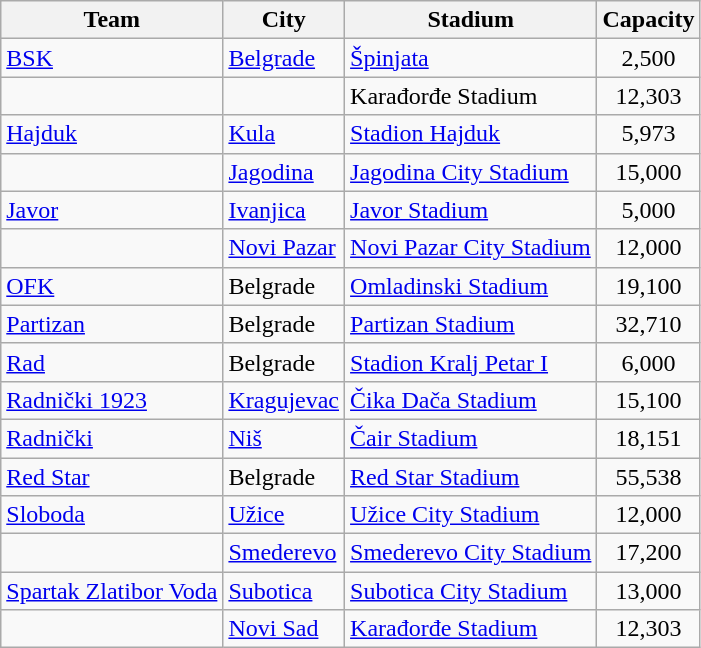<table class="wikitable sortable">
<tr>
<th>Team</th>
<th>City</th>
<th>Stadium</th>
<th>Capacity</th>
</tr>
<tr>
<td><a href='#'>BSK</a></td>
<td><a href='#'>Belgrade</a></td>
<td><a href='#'>Špinjata</a></td>
<td style="text-align:center;">2,500</td>
</tr>
<tr>
<td></td>
<td></td>
<td>Karađorđe Stadium</td>
<td style="text-align:center;">12,303</td>
</tr>
<tr>
<td><a href='#'>Hajduk</a></td>
<td><a href='#'>Kula</a></td>
<td><a href='#'>Stadion Hajduk</a></td>
<td style="text-align:center;">5,973</td>
</tr>
<tr>
<td></td>
<td><a href='#'>Jagodina</a></td>
<td><a href='#'>Jagodina City Stadium</a></td>
<td style="text-align:center;">15,000</td>
</tr>
<tr>
<td><a href='#'>Javor</a></td>
<td><a href='#'>Ivanjica</a></td>
<td><a href='#'>Javor Stadium</a></td>
<td style="text-align:center;">5,000</td>
</tr>
<tr>
<td></td>
<td><a href='#'>Novi Pazar</a></td>
<td><a href='#'>Novi Pazar City Stadium</a></td>
<td style="text-align:center;">12,000</td>
</tr>
<tr>
<td><a href='#'>OFK</a></td>
<td>Belgrade</td>
<td><a href='#'>Omladinski Stadium</a></td>
<td style="text-align:center;">19,100</td>
</tr>
<tr>
<td><a href='#'>Partizan</a></td>
<td>Belgrade</td>
<td><a href='#'>Partizan Stadium</a></td>
<td style="text-align:center;">32,710</td>
</tr>
<tr>
<td><a href='#'>Rad</a></td>
<td>Belgrade</td>
<td><a href='#'>Stadion Kralj Petar I</a></td>
<td style="text-align:center;">6,000</td>
</tr>
<tr>
<td><a href='#'>Radnički 1923</a></td>
<td><a href='#'>Kragujevac</a></td>
<td><a href='#'>Čika Dača Stadium</a></td>
<td style="text-align:center;">15,100</td>
</tr>
<tr>
<td><a href='#'>Radnički</a></td>
<td><a href='#'>Niš</a></td>
<td><a href='#'>Čair Stadium</a></td>
<td style="text-align:center;">18,151</td>
</tr>
<tr>
<td><a href='#'>Red Star</a></td>
<td>Belgrade</td>
<td><a href='#'>Red Star Stadium</a></td>
<td style="text-align:center;">55,538</td>
</tr>
<tr>
<td><a href='#'>Sloboda</a></td>
<td><a href='#'>Užice</a></td>
<td><a href='#'>Užice City Stadium</a></td>
<td style="text-align:center;">12,000</td>
</tr>
<tr>
<td></td>
<td><a href='#'>Smederevo</a></td>
<td><a href='#'>Smederevo City Stadium</a></td>
<td style="text-align:center;">17,200</td>
</tr>
<tr>
<td><a href='#'>Spartak Zlatibor Voda</a></td>
<td><a href='#'>Subotica</a></td>
<td><a href='#'>Subotica City Stadium</a></td>
<td style="text-align:center;">13,000</td>
</tr>
<tr>
<td></td>
<td><a href='#'>Novi Sad</a></td>
<td><a href='#'>Karađorđe Stadium</a></td>
<td style="text-align:center;">12,303</td>
</tr>
</table>
